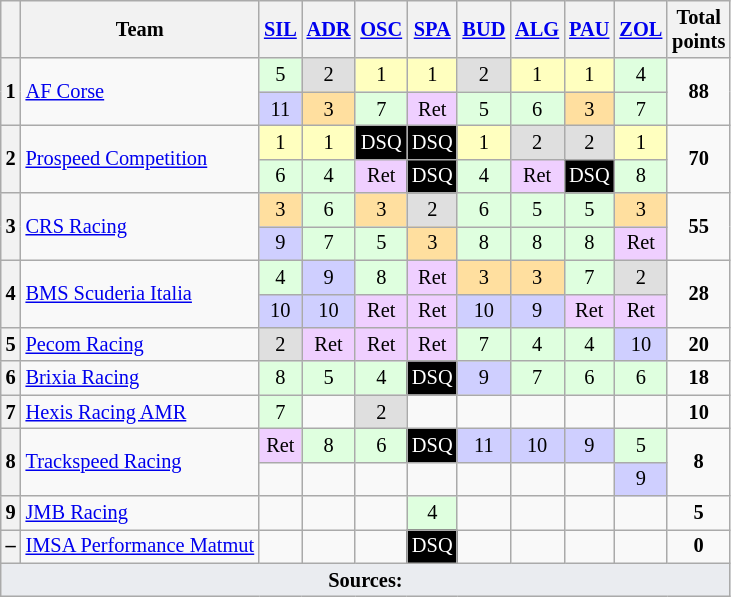<table class="wikitable" style="font-size: 85%; text-align:center;">
<tr>
<th valign=middle></th>
<th valign=middle>Team</th>
<th><a href='#'>SIL</a><br></th>
<th><a href='#'>ADR</a><br></th>
<th><a href='#'>OSC</a><br></th>
<th><a href='#'>SPA</a><br></th>
<th><a href='#'>BUD</a><br></th>
<th><a href='#'>ALG</a><br></th>
<th><a href='#'>PAU</a><br></th>
<th><a href='#'>ZOL</a><br></th>
<th valign=middle>Total<br>points</th>
</tr>
<tr>
<th rowspan=2>1</th>
<td rowspan=2 align=left> <a href='#'>AF Corse</a></td>
<td style="background:#DFFFDF;">5</td>
<td style="background:#DFDFDF;">2</td>
<td style="background:#FFFFBF;">1</td>
<td style="background:#FFFFBF;">1</td>
<td style="background:#DFDFDF;">2</td>
<td style="background:#FFFFBF;">1</td>
<td style="background:#FFFFBF;">1</td>
<td style="background:#DFFFDF;">4</td>
<td rowspan=2><strong>88</strong></td>
</tr>
<tr>
<td style="background:#CFCFFF;">11</td>
<td style="background:#FFDF9F;">3</td>
<td style="background:#DFFFDF;">7</td>
<td style="background:#EFCFFF;">Ret</td>
<td style="background:#DFFFDF;">5</td>
<td style="background:#DFFFDF;">6</td>
<td style="background:#FFDF9F;">3</td>
<td style="background:#DFFFDF;">7</td>
</tr>
<tr>
<th rowspan=2>2</th>
<td rowspan=2 align=left> <a href='#'>Prospeed Competition</a></td>
<td style="background:#FFFFBF;">1</td>
<td style="background:#FFFFBF;">1</td>
<td style="background-color:#000000; color:white">DSQ</td>
<td style="background-color:#000000; color:white">DSQ</td>
<td style="background:#FFFFBF;">1</td>
<td style="background:#DFDFDF;">2</td>
<td style="background:#DFDFDF;">2</td>
<td style="background:#FFFFBF;">1</td>
<td rowspan=2><strong>70</strong></td>
</tr>
<tr>
<td style="background:#DFFFDF;">6</td>
<td style="background:#DFFFDF;">4</td>
<td style="background:#EFCFFF;">Ret</td>
<td style="background-color:#000000; color:white">DSQ</td>
<td style="background:#DFFFDF;">4</td>
<td style="background:#EFCFFF;">Ret</td>
<td style="background-color:#000000; color:white">DSQ</td>
<td style="background:#DFFFDF;">8</td>
</tr>
<tr>
<th rowspan=2>3</th>
<td rowspan=2 align=left> <a href='#'>CRS Racing</a></td>
<td style="background:#FFDF9F;">3</td>
<td style="background:#DFFFDF;">6</td>
<td style="background:#FFDF9F;">3</td>
<td style="background:#DFDFDF;">2</td>
<td style="background:#DFFFDF;">6</td>
<td style="background:#DFFFDF;">5</td>
<td style="background:#DFFFDF;">5</td>
<td style="background:#FFDF9F;">3</td>
<td rowspan=2><strong>55</strong></td>
</tr>
<tr>
<td style="background:#CFCFFF;">9</td>
<td style="background:#DFFFDF;">7</td>
<td style="background:#DFFFDF;">5</td>
<td style="background:#FFDF9F;">3</td>
<td style="background:#DFFFDF;">8</td>
<td style="background:#DFFFDF;">8</td>
<td style="background:#DFFFDF;">8</td>
<td style="background:#EFCFFF;">Ret</td>
</tr>
<tr>
<th rowspan=2>4</th>
<td rowspan=2 align=left> <a href='#'>BMS Scuderia Italia</a></td>
<td style="background:#DFFFDF;">4</td>
<td style="background:#CFCFFF;">9</td>
<td style="background:#DFFFDF;">8</td>
<td style="background:#EFCFFF;">Ret</td>
<td style="background:#FFDF9F;">3</td>
<td style="background:#FFDF9F;">3</td>
<td style="background:#DFFFDF;">7</td>
<td style="background:#DFDFDF;">2</td>
<td rowspan=2><strong>28</strong></td>
</tr>
<tr>
<td style="background:#CFCFFF;">10</td>
<td style="background:#CFCFFF;">10</td>
<td style="background:#EFCFFF;">Ret</td>
<td style="background:#EFCFFF;">Ret</td>
<td style="background:#CFCFFF;">10</td>
<td style="background:#CFCFFF;">9</td>
<td style="background:#EFCFFF;">Ret</td>
<td style="background:#EFCFFF;">Ret</td>
</tr>
<tr>
<th>5</th>
<td align=left> <a href='#'>Pecom Racing</a></td>
<td style="background:#DFDFDF;">2</td>
<td style="background:#EFCFFF;">Ret</td>
<td style="background:#EFCFFF;">Ret</td>
<td style="background:#EFCFFF;">Ret</td>
<td style="background:#DFFFDF;">7</td>
<td style="background:#DFFFDF;">4</td>
<td style="background:#DFFFDF;">4</td>
<td style="background:#CFCFFF;">10</td>
<td><strong>20</strong></td>
</tr>
<tr>
<th>6</th>
<td align=left> <a href='#'>Brixia Racing</a></td>
<td style="background:#DFFFDF;">8</td>
<td style="background:#DFFFDF;">5</td>
<td style="background:#DFFFDF;">4</td>
<td style="background-color:#000000; color:white">DSQ</td>
<td style="background:#CFCFFF;">9</td>
<td style="background:#DFFFDF;">7</td>
<td style="background:#DFFFDF;">6</td>
<td style="background:#DFFFDF;">6</td>
<td><strong>18</strong></td>
</tr>
<tr>
<th>7</th>
<td align=left> <a href='#'>Hexis Racing AMR</a></td>
<td style="background:#DFFFDF;">7</td>
<td></td>
<td style="background:#DFDFDF;">2</td>
<td></td>
<td></td>
<td></td>
<td></td>
<td></td>
<td><strong>10</strong></td>
</tr>
<tr>
<th rowspan=2>8</th>
<td rowspan=2 align=left> <a href='#'>Trackspeed Racing</a></td>
<td style="background:#EFCFFF;">Ret</td>
<td style="background:#DFFFDF;">8</td>
<td style="background:#DFFFDF;">6</td>
<td style="background-color:#000000; color:white">DSQ</td>
<td style="background:#CFCFFF;">11</td>
<td style="background:#CFCFFF;">10</td>
<td style="background:#CFCFFF;">9</td>
<td style="background:#DFFFDF;">5</td>
<td rowspan=2><strong>8</strong></td>
</tr>
<tr>
<td></td>
<td></td>
<td></td>
<td></td>
<td></td>
<td></td>
<td></td>
<td style="background:#CFCFFF;">9</td>
</tr>
<tr>
<th>9</th>
<td align=left> <a href='#'>JMB Racing</a></td>
<td></td>
<td></td>
<td></td>
<td style="background:#DFFFDF;">4</td>
<td></td>
<td></td>
<td></td>
<td></td>
<td><strong>5</strong></td>
</tr>
<tr>
<th>–</th>
<td> <a href='#'>IMSA Performance Matmut</a></td>
<td></td>
<td></td>
<td></td>
<td style="background-color:#000000; color:white">DSQ</td>
<td></td>
<td></td>
<td></td>
<td></td>
<td><strong>0</strong></td>
</tr>
<tr class="sortbottom">
<td colspan="12" style="background-color:#EAECF0;text-align:center"><strong>Sources:</strong></td>
</tr>
</table>
